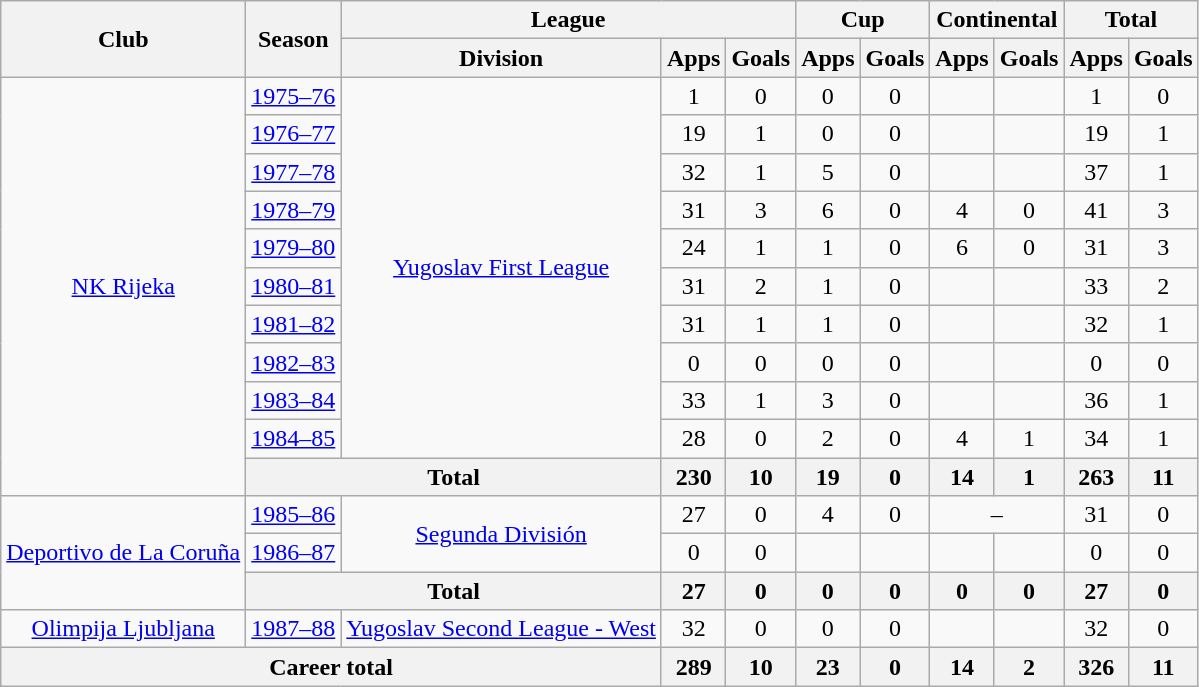<table class="wikitable" style="text-align:center">
<tr>
<th rowspan="2">Club</th>
<th rowspan="2">Season</th>
<th colspan="3">League</th>
<th colspan="2">Cup</th>
<th colspan="2">Continental</th>
<th colspan="2">Total</th>
</tr>
<tr>
<th>Division</th>
<th>Apps</th>
<th>Goals</th>
<th>Apps</th>
<th>Goals</th>
<th>Apps</th>
<th>Goals</th>
<th>Apps</th>
<th>Goals</th>
</tr>
<tr>
<td rowspan="11"><a href='#'>NK Rijeka</a></td>
<td><a href='#'>1975–76</a></td>
<td rowspan="10"><a href='#'>Yugoslav First League</a></td>
<td>1</td>
<td>0</td>
<td>0</td>
<td>0</td>
<td></td>
<td></td>
<td>1</td>
<td>0</td>
</tr>
<tr>
<td><a href='#'>1976–77</a></td>
<td>19</td>
<td>1</td>
<td>0</td>
<td>0</td>
<td></td>
<td></td>
<td>19</td>
<td>1</td>
</tr>
<tr>
<td><a href='#'>1977–78</a></td>
<td>32</td>
<td>1</td>
<td>5</td>
<td>0</td>
<td></td>
<td></td>
<td>37</td>
<td>1</td>
</tr>
<tr>
<td><a href='#'>1978–79</a></td>
<td>31</td>
<td>3</td>
<td>6</td>
<td>0</td>
<td>4</td>
<td>0</td>
<td>41</td>
<td>3</td>
</tr>
<tr>
<td><a href='#'>1979–80</a></td>
<td>24</td>
<td>1</td>
<td>1</td>
<td>0</td>
<td>6</td>
<td>0</td>
<td>31</td>
<td>3</td>
</tr>
<tr>
<td><a href='#'>1980–81</a></td>
<td>31</td>
<td>2</td>
<td>1</td>
<td>0</td>
<td></td>
<td></td>
<td>33</td>
<td>2</td>
</tr>
<tr>
<td><a href='#'>1981–82</a></td>
<td>31</td>
<td>1</td>
<td>1</td>
<td>0</td>
<td></td>
<td></td>
<td>32</td>
<td>1</td>
</tr>
<tr>
<td><a href='#'>1982–83</a></td>
<td>0</td>
<td>0</td>
<td>0</td>
<td>0</td>
<td></td>
<td></td>
<td>0</td>
<td>0</td>
</tr>
<tr>
<td><a href='#'>1983–84</a></td>
<td>33</td>
<td>1</td>
<td>3</td>
<td>0</td>
<td></td>
<td></td>
<td>36</td>
<td>1</td>
</tr>
<tr>
<td><a href='#'>1984–85</a></td>
<td>28</td>
<td>0</td>
<td>2</td>
<td>0</td>
<td>4</td>
<td>1</td>
<td>34</td>
<td>1</td>
</tr>
<tr>
<th colspan="2">Total</th>
<th>230</th>
<th>10</th>
<th>19</th>
<th>0</th>
<th>14</th>
<th>1</th>
<th>263</th>
<th>11</th>
</tr>
<tr>
<td rowspan="3"><a href='#'>Deportivo de La Coruña</a></td>
<td><a href='#'>1985–86</a></td>
<td rowspan="2"><a href='#'>Segunda División</a></td>
<td>27</td>
<td>0</td>
<td>4</td>
<td>0</td>
<td colspan="2">–</td>
<td>31</td>
<td>0</td>
</tr>
<tr>
<td><a href='#'>1986–87</a></td>
<td>0</td>
<td>0</td>
<td></td>
<td></td>
<td></td>
<td></td>
<td>0</td>
<td>0</td>
</tr>
<tr>
<th colspan="2">Total</th>
<th>27</th>
<th>0</th>
<th>0</th>
<th>0</th>
<th>0</th>
<th>0</th>
<th>27</th>
<th>0</th>
</tr>
<tr>
<td><a href='#'>Olimpija Ljubljana</a></td>
<td><a href='#'>1987–88</a></td>
<td><a href='#'>Yugoslav Second League - West</a></td>
<td>32</td>
<td>0</td>
<td>0</td>
<td>0</td>
<td></td>
<td></td>
<td>32</td>
<td>0</td>
</tr>
<tr>
<th colspan="3">Career total</th>
<th>289</th>
<th>10</th>
<th>23</th>
<th>0</th>
<th>14</th>
<th>2</th>
<th>326</th>
<th>11</th>
</tr>
</table>
